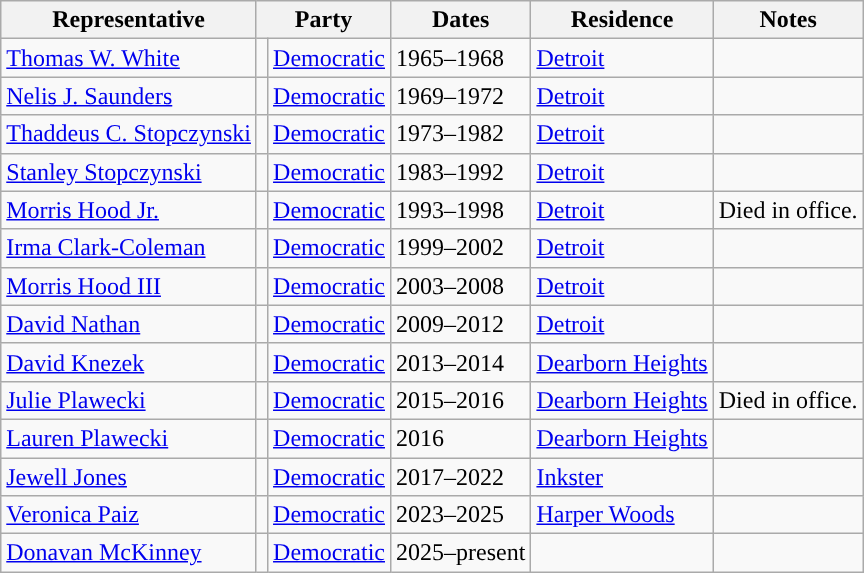<table class=wikitable>
<tr valign=bottom>
<th>Representative</th>
<th colspan="2">Party</th>
<th>Dates</th>
<th>Residence</th>
<th>Notes</th>
</tr>
<tr>
<td><a href='#'>Thomas W. White</a></td>
<td bgcolor=></td>
<td><a href='#'>Democratic</a></td>
<td>1965–1968</td>
<td><a href='#'>Detroit</a></td>
<td></td>
</tr>
<tr>
<td><a href='#'>Nelis J. Saunders</a></td>
<td bgcolor=></td>
<td><a href='#'>Democratic</a></td>
<td>1969–1972</td>
<td><a href='#'>Detroit</a></td>
<td></td>
</tr>
<tr>
<td><a href='#'>Thaddeus C. Stopczynski</a></td>
<td bgcolor=></td>
<td><a href='#'>Democratic</a></td>
<td>1973–1982</td>
<td><a href='#'>Detroit</a></td>
<td></td>
</tr>
<tr>
<td><a href='#'>Stanley Stopczynski</a></td>
<td bgcolor=></td>
<td><a href='#'>Democratic</a></td>
<td>1983–1992</td>
<td><a href='#'>Detroit</a></td>
<td></td>
</tr>
<tr>
<td><a href='#'>Morris Hood Jr.</a></td>
<td bgcolor=></td>
<td><a href='#'>Democratic</a></td>
<td>1993–1998</td>
<td><a href='#'>Detroit</a></td>
<td>Died in office.</td>
</tr>
<tr>
<td><a href='#'>Irma Clark-Coleman</a></td>
<td bgcolor=></td>
<td><a href='#'>Democratic</a></td>
<td>1999–2002</td>
<td><a href='#'>Detroit</a></td>
<td></td>
</tr>
<tr>
<td><a href='#'>Morris Hood III</a></td>
<td bgcolor=></td>
<td><a href='#'>Democratic</a></td>
<td>2003–2008</td>
<td><a href='#'>Detroit</a></td>
<td></td>
</tr>
<tr>
<td><a href='#'>David Nathan</a></td>
<td bgcolor=></td>
<td><a href='#'>Democratic</a></td>
<td>2009–2012</td>
<td><a href='#'>Detroit</a></td>
<td></td>
</tr>
<tr>
<td><a href='#'>David Knezek</a></td>
<td bgcolor=></td>
<td><a href='#'>Democratic</a></td>
<td>2013–2014</td>
<td><a href='#'>Dearborn Heights</a></td>
<td></td>
</tr>
<tr>
<td><a href='#'>Julie Plawecki</a></td>
<td bgcolor=></td>
<td><a href='#'>Democratic</a></td>
<td>2015–2016</td>
<td><a href='#'>Dearborn Heights</a></td>
<td>Died in office.</td>
</tr>
<tr>
<td><a href='#'>Lauren Plawecki</a></td>
<td bgcolor=></td>
<td><a href='#'>Democratic</a></td>
<td>2016</td>
<td><a href='#'>Dearborn Heights</a></td>
<td></td>
</tr>
<tr>
<td><a href='#'>Jewell Jones</a></td>
<td bgcolor=></td>
<td><a href='#'>Democratic</a></td>
<td>2017–2022</td>
<td><a href='#'>Inkster</a></td>
<td></td>
</tr>
<tr>
<td><a href='#'>Veronica Paiz</a></td>
<td bgcolor=></td>
<td><a href='#'>Democratic</a></td>
<td>2023–2025</td>
<td><a href='#'>Harper Woods</a></td>
<td></td>
</tr>
<tr>
<td><a href='#'>Donavan McKinney</a></td>
<td></td>
<td><a href='#'>Democratic</a></td>
<td>2025–present</td>
<td></td>
<td></td>
</tr>
</table>
